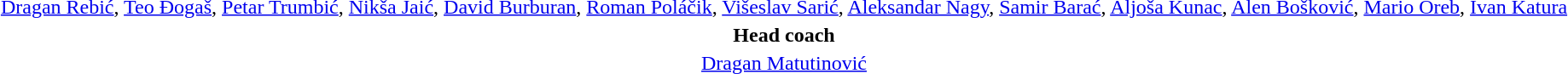<table style="text-align: center; margin-top: 2em; margin-left: auto; margin-right: auto">
<tr>
<td><a href='#'>Dragan Rebić</a>, <a href='#'>Teo Đogaš</a>, <a href='#'>Petar Trumbić</a>, <a href='#'>Nikša Jaić</a>, <a href='#'>David Burburan</a>, <a href='#'>Roman Poláčik</a>, <a href='#'>Višeslav Sarić</a>, <a href='#'>Aleksandar Nagy</a>, <a href='#'>Samir Barać</a>, <a href='#'>Aljoša Kunac</a>, <a href='#'>Alen Bošković</a>, <a href='#'>Mario Oreb</a>, <a href='#'>Ivan Katura</a></td>
</tr>
<tr>
<td><strong>Head coach</strong></td>
</tr>
<tr>
<td><a href='#'>Dragan Matutinović</a></td>
</tr>
</table>
